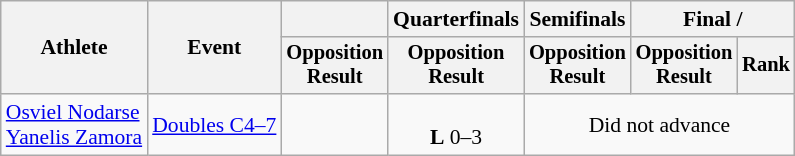<table class=wikitable style="font-size:90%">
<tr>
<th rowspan="2">Athlete</th>
<th rowspan="2">Event</th>
<th></th>
<th>Quarterfinals</th>
<th>Semifinals</th>
<th colspan="2">Final / </th>
</tr>
<tr style="font-size:95%">
<th>Opposition<br>Result</th>
<th>Opposition<br>Result</th>
<th>Opposition<br>Result</th>
<th>Opposition<br>Result</th>
<th>Rank</th>
</tr>
<tr align=center>
<td align=left><a href='#'>Osviel Nodarse</a><br><a href='#'>Yanelis Zamora</a></td>
<td align=left rowspan=2><a href='#'>Doubles C4–7</a></td>
<td></td>
<td><br><strong>L</strong> 0–3</td>
<td colspan=3>Did not advance</td>
</tr>
</table>
